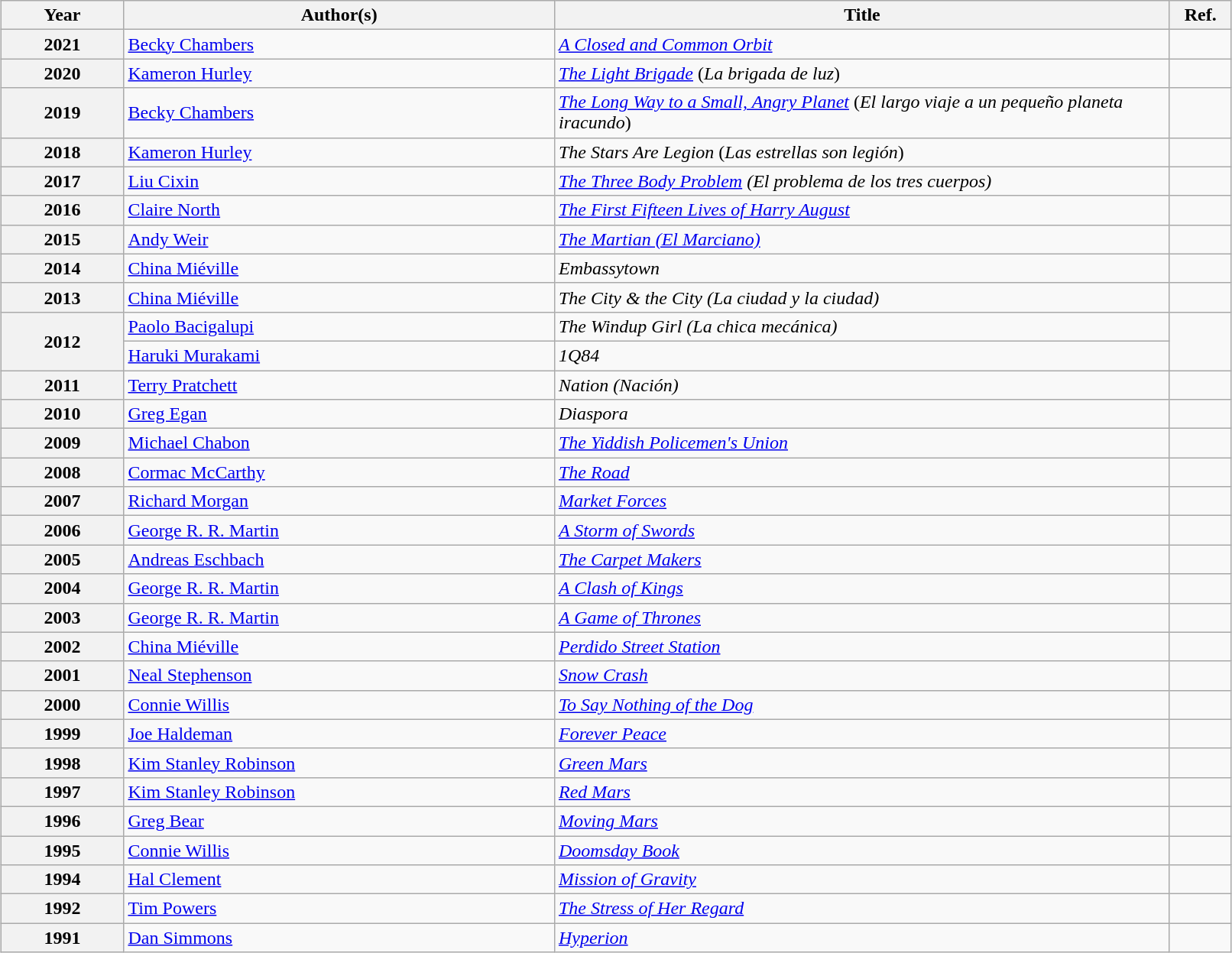<table class="sortable wikitable" width="85%" cellpadding="5" style="margin: 1em auto 1em auto">
<tr>
<th width="10%" scope="col">Year</th>
<th width="35%" scope="col">Author(s)</th>
<th width="50%" scope="col">Title</th>
<th width=""5%" scope="col" class="unsortable">Ref.</th>
</tr>
<tr>
<th>2021</th>
<td><a href='#'>Becky Chambers</a></td>
<td><em><a href='#'>A Closed and Common Orbit</a></em></td>
<td></td>
</tr>
<tr>
<th>2020</th>
<td><a href='#'>Kameron Hurley</a></td>
<td><em><a href='#'>The Light Brigade</a></em> (<em>La brigada de luz</em>)</td>
<td></td>
</tr>
<tr>
<th>2019</th>
<td><a href='#'>Becky Chambers</a></td>
<td><em><a href='#'>The Long Way to a Small, Angry Planet</a></em> (<em>El largo viaje a un pequeño planeta iracundo</em>)</td>
<td></td>
</tr>
<tr>
<th>2018</th>
<td><a href='#'>Kameron Hurley</a></td>
<td><em>The Stars Are Legion</em> (<em>Las estrellas son legión</em>)</td>
<td></td>
</tr>
<tr>
<th>2017</th>
<td><a href='#'>Liu Cixin</a></td>
<td><em><a href='#'>The Three Body Problem</a> (El problema de los tres cuerpos)</em></td>
<td></td>
</tr>
<tr>
<th>2016</th>
<td><a href='#'>Claire North</a></td>
<td><em><a href='#'>The First Fifteen Lives of Harry August</a></em></td>
<td></td>
</tr>
<tr>
<th>2015</th>
<td><a href='#'>Andy Weir</a></td>
<td><em><a href='#'>The Martian (El Marciano)</a></em></td>
<td></td>
</tr>
<tr>
<th>2014</th>
<td><a href='#'>China Miéville</a></td>
<td><em>Embassytown</em></td>
<td></td>
</tr>
<tr>
<th>2013</th>
<td><a href='#'>China Miéville</a></td>
<td><em>The City & the City (La ciudad y la ciudad)</em></td>
<td></td>
</tr>
<tr>
<th rowspan="2">2012</th>
<td><a href='#'>Paolo Bacigalupi</a></td>
<td><em>The Windup Girl (La chica mecánica)</em></td>
<td rowspan="2"></td>
</tr>
<tr>
<td><a href='#'>Haruki Murakami</a></td>
<td><em>1Q84</em></td>
</tr>
<tr>
<th>2011</th>
<td><a href='#'>Terry Pratchett</a></td>
<td><em>Nation (Nación)</em></td>
<td></td>
</tr>
<tr>
<th>2010</th>
<td><a href='#'>Greg Egan</a></td>
<td><em>Diaspora</em></td>
<td></td>
</tr>
<tr>
<th>2009</th>
<td><a href='#'>Michael Chabon</a></td>
<td><em><a href='#'>The Yiddish Policemen's Union</a></em></td>
<td></td>
</tr>
<tr>
<th>2008</th>
<td><a href='#'>Cormac McCarthy</a></td>
<td><em><a href='#'>The Road</a></em></td>
<td></td>
</tr>
<tr>
<th>2007</th>
<td><a href='#'>Richard Morgan</a></td>
<td><em><a href='#'>Market Forces</a></em></td>
<td></td>
</tr>
<tr>
<th>2006</th>
<td><a href='#'>George R. R. Martin</a></td>
<td><em><a href='#'>A Storm of Swords</a></em></td>
<td></td>
</tr>
<tr>
<th>2005</th>
<td><a href='#'>Andreas Eschbach</a></td>
<td><em><a href='#'>The Carpet Makers</a></em></td>
<td></td>
</tr>
<tr>
<th>2004</th>
<td><a href='#'>George R. R. Martin</a></td>
<td><em><a href='#'>A Clash of Kings</a></em></td>
<td></td>
</tr>
<tr>
<th>2003</th>
<td><a href='#'>George R. R. Martin</a></td>
<td><em><a href='#'>A Game of Thrones</a></em></td>
<td></td>
</tr>
<tr>
<th>2002</th>
<td><a href='#'>China Miéville</a></td>
<td><em><a href='#'>Perdido Street Station</a></em></td>
<td></td>
</tr>
<tr>
<th>2001</th>
<td><a href='#'>Neal Stephenson</a></td>
<td><em><a href='#'>Snow Crash</a></em></td>
<td></td>
</tr>
<tr>
<th>2000</th>
<td><a href='#'>Connie Willis</a></td>
<td><em><a href='#'>To Say Nothing of the Dog</a></em></td>
<td></td>
</tr>
<tr>
<th>1999</th>
<td><a href='#'>Joe Haldeman</a></td>
<td><em><a href='#'>Forever Peace</a></em></td>
<td></td>
</tr>
<tr>
<th>1998</th>
<td><a href='#'>Kim Stanley Robinson</a></td>
<td><em><a href='#'>Green Mars</a></em></td>
<td></td>
</tr>
<tr>
<th>1997</th>
<td><a href='#'>Kim Stanley Robinson</a></td>
<td><em><a href='#'>Red Mars</a></em></td>
<td></td>
</tr>
<tr>
<th>1996</th>
<td><a href='#'>Greg Bear</a></td>
<td><em><a href='#'>Moving Mars</a></em></td>
<td></td>
</tr>
<tr>
<th>1995</th>
<td><a href='#'>Connie Willis</a></td>
<td><em><a href='#'>Doomsday Book</a></em></td>
<td></td>
</tr>
<tr>
<th>1994</th>
<td><a href='#'>Hal Clement</a></td>
<td><em><a href='#'>Mission of Gravity</a></em></td>
<td></td>
</tr>
<tr>
<th>1992</th>
<td><a href='#'>Tim Powers</a></td>
<td><em><a href='#'>The Stress of Her Regard</a></em></td>
<td></td>
</tr>
<tr>
<th>1991</th>
<td><a href='#'>Dan Simmons</a></td>
<td><em><a href='#'>Hyperion</a></em></td>
<td></td>
</tr>
</table>
